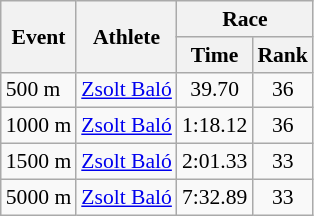<table class="wikitable" border="1" style="font-size:90%">
<tr>
<th rowspan=2>Event</th>
<th rowspan=2>Athlete</th>
<th colspan=2>Race</th>
</tr>
<tr>
<th>Time</th>
<th>Rank</th>
</tr>
<tr>
<td>500 m</td>
<td><a href='#'>Zsolt Baló</a></td>
<td align=center>39.70</td>
<td align=center>36</td>
</tr>
<tr>
<td>1000 m</td>
<td><a href='#'>Zsolt Baló</a></td>
<td align=center>1:18.12</td>
<td align=center>36</td>
</tr>
<tr>
<td>1500 m</td>
<td><a href='#'>Zsolt Baló</a></td>
<td align=center>2:01.33</td>
<td align=center>33</td>
</tr>
<tr>
<td>5000 m</td>
<td><a href='#'>Zsolt Baló</a></td>
<td align=center>7:32.89</td>
<td align=center>33</td>
</tr>
</table>
